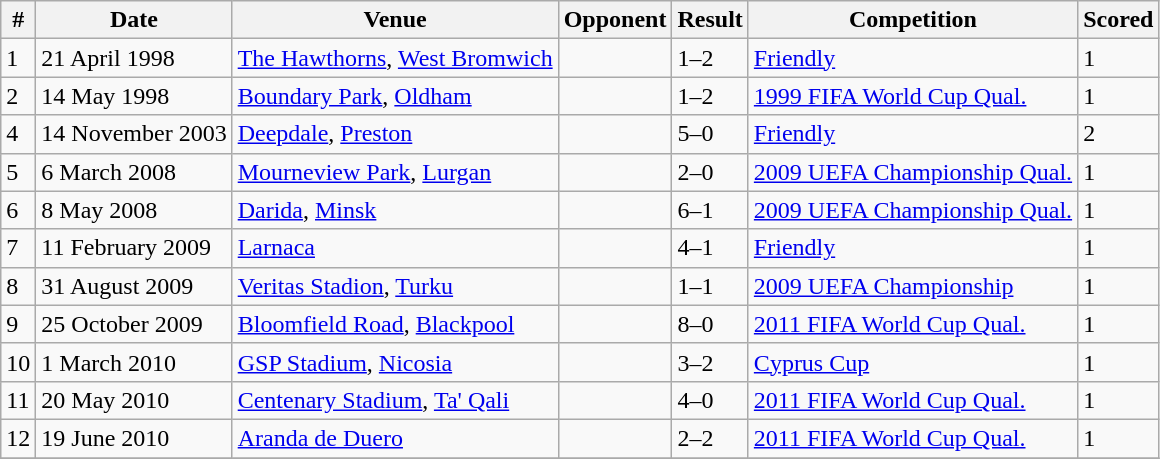<table class="wikitable">
<tr>
<th>#</th>
<th>Date</th>
<th>Venue</th>
<th>Opponent</th>
<th>Result</th>
<th>Competition</th>
<th>Scored</th>
</tr>
<tr>
<td>1</td>
<td>21 April 1998</td>
<td><a href='#'>The Hawthorns</a>, <a href='#'>West Bromwich</a></td>
<td></td>
<td>1–2</td>
<td><a href='#'>Friendly</a></td>
<td>1</td>
</tr>
<tr>
<td>2</td>
<td>14 May 1998</td>
<td><a href='#'>Boundary Park</a>, <a href='#'>Oldham</a></td>
<td></td>
<td>1–2</td>
<td><a href='#'>1999 FIFA World Cup Qual.</a></td>
<td>1</td>
</tr>
<tr>
<td>4</td>
<td>14 November 2003</td>
<td><a href='#'>Deepdale</a>, <a href='#'>Preston</a></td>
<td></td>
<td>5–0</td>
<td><a href='#'>Friendly</a></td>
<td>2</td>
</tr>
<tr>
<td>5</td>
<td>6 March 2008</td>
<td><a href='#'>Mourneview Park</a>, <a href='#'>Lurgan</a></td>
<td></td>
<td>2–0</td>
<td><a href='#'>2009 UEFA Championship Qual.</a></td>
<td>1</td>
</tr>
<tr>
<td>6</td>
<td>8 May 2008</td>
<td><a href='#'>Darida</a>, <a href='#'>Minsk</a></td>
<td></td>
<td>6–1</td>
<td><a href='#'>2009 UEFA Championship Qual.</a></td>
<td>1</td>
</tr>
<tr>
<td>7</td>
<td>11 February 2009</td>
<td><a href='#'>Larnaca</a></td>
<td></td>
<td>4–1</td>
<td><a href='#'>Friendly</a></td>
<td>1</td>
</tr>
<tr>
<td>8</td>
<td>31 August 2009</td>
<td><a href='#'>Veritas Stadion</a>, <a href='#'>Turku</a></td>
<td></td>
<td>1–1</td>
<td><a href='#'>2009 UEFA Championship</a></td>
<td>1</td>
</tr>
<tr>
<td>9</td>
<td>25 October 2009</td>
<td><a href='#'>Bloomfield Road</a>, <a href='#'>Blackpool</a></td>
<td></td>
<td>8–0</td>
<td><a href='#'>2011 FIFA World Cup Qual.</a></td>
<td>1</td>
</tr>
<tr>
<td>10</td>
<td>1 March 2010</td>
<td><a href='#'>GSP Stadium</a>, <a href='#'>Nicosia</a></td>
<td></td>
<td>3–2</td>
<td><a href='#'>Cyprus Cup</a></td>
<td>1</td>
</tr>
<tr>
<td>11</td>
<td>20 May 2010</td>
<td><a href='#'>Centenary Stadium</a>, <a href='#'>Ta' Qali</a></td>
<td></td>
<td>4–0</td>
<td><a href='#'>2011 FIFA World Cup Qual.</a></td>
<td>1</td>
</tr>
<tr>
<td>12</td>
<td>19 June 2010</td>
<td><a href='#'>Aranda de Duero</a></td>
<td></td>
<td>2–2</td>
<td><a href='#'>2011 FIFA World Cup Qual.</a></td>
<td>1</td>
</tr>
<tr>
</tr>
</table>
